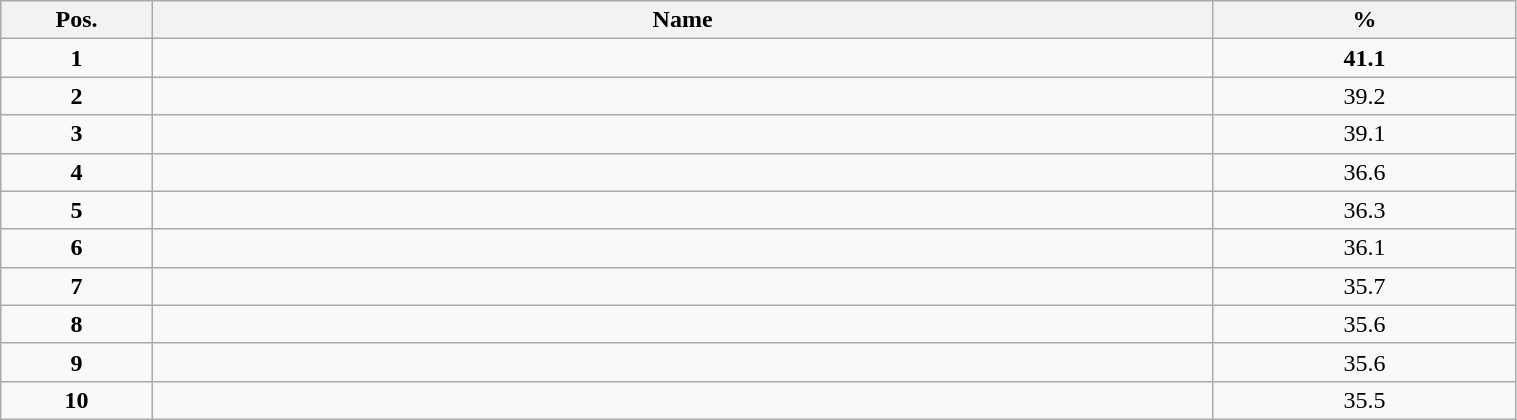<table class="wikitable" style="width:80%;">
<tr>
<th style="width:10%;">Pos.</th>
<th style="width:70%;">Name</th>
<th style="width:20%;">%</th>
</tr>
<tr>
<td align=center><strong>1</strong></td>
<td><strong></strong></td>
<td align=center><strong>41.1</strong></td>
</tr>
<tr>
<td align=center><strong>2</strong></td>
<td></td>
<td align=center>39.2</td>
</tr>
<tr>
<td align=center><strong>3</strong></td>
<td></td>
<td align=center>39.1</td>
</tr>
<tr>
<td align=center><strong>4</strong></td>
<td></td>
<td align=center>36.6</td>
</tr>
<tr>
<td align=center><strong>5</strong></td>
<td></td>
<td align=center>36.3</td>
</tr>
<tr>
<td align=center><strong>6</strong></td>
<td></td>
<td align=center>36.1</td>
</tr>
<tr>
<td align=center><strong>7</strong></td>
<td></td>
<td align=center>35.7</td>
</tr>
<tr>
<td align=center><strong>8</strong></td>
<td></td>
<td align=center>35.6</td>
</tr>
<tr>
<td align=center><strong>9</strong></td>
<td></td>
<td align=center>35.6</td>
</tr>
<tr>
<td align=center><strong>10</strong></td>
<td></td>
<td align=center>35.5</td>
</tr>
</table>
